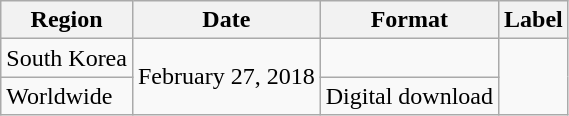<table class="wikitable">
<tr>
<th>Region</th>
<th>Date</th>
<th>Format</th>
<th>Label</th>
</tr>
<tr>
<td>South Korea</td>
<td rowspan="2">February 27, 2018</td>
<td></td>
<td rowspan="2"></td>
</tr>
<tr>
<td>Worldwide</td>
<td>Digital download</td>
</tr>
</table>
